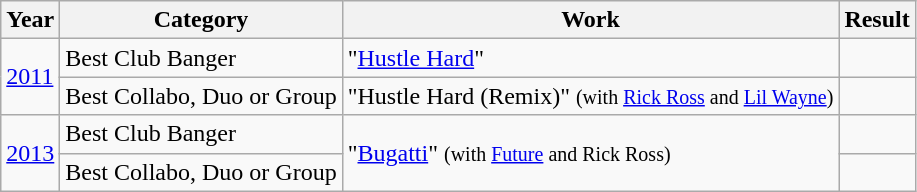<table class="wikitable">
<tr>
<th>Year</th>
<th>Category</th>
<th>Work</th>
<th>Result</th>
</tr>
<tr>
<td rowspan="2"><a href='#'>2011</a></td>
<td>Best Club Banger</td>
<td>"<a href='#'>Hustle Hard</a>"</td>
<td></td>
</tr>
<tr>
<td>Best Collabo, Duo or Group</td>
<td>"Hustle Hard (Remix)" <small>(with <a href='#'>Rick Ross</a> and <a href='#'>Lil Wayne</a>)</small></td>
<td></td>
</tr>
<tr>
<td rowspan="2"><a href='#'>2013</a></td>
<td>Best Club Banger</td>
<td rowspan="2">"<a href='#'>Bugatti</a>" <small>(with <a href='#'>Future</a> and Rick Ross)</small></td>
<td></td>
</tr>
<tr>
<td>Best Collabo, Duo or Group</td>
<td></td>
</tr>
</table>
